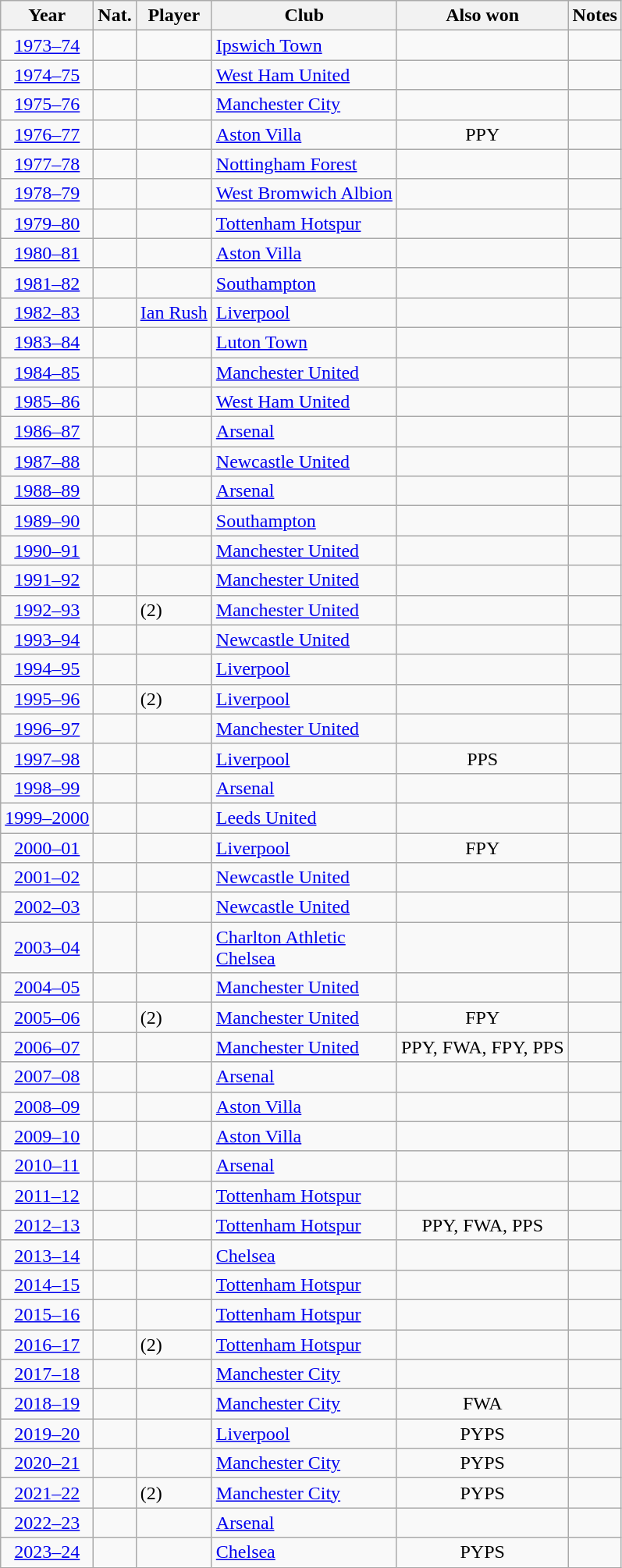<table class="sortable wikitable" style="text-align: center;">
<tr>
<th>Year</th>
<th>Nat.</th>
<th>Player</th>
<th>Club</th>
<th class="unsortable">Also won</th>
<th class="unsortable" align=center>Notes</th>
</tr>
<tr>
<td><a href='#'>1973–74</a></td>
<td></td>
<td align=left></td>
<td align=left><a href='#'>Ipswich Town</a></td>
<td></td>
<td></td>
</tr>
<tr>
<td><a href='#'>1974–75</a></td>
<td></td>
<td align=left></td>
<td align=left><a href='#'>West Ham United</a></td>
<td></td>
<td></td>
</tr>
<tr>
<td><a href='#'>1975–76</a></td>
<td></td>
<td align=left></td>
<td align=left><a href='#'>Manchester City</a></td>
<td></td>
<td></td>
</tr>
<tr>
<td><a href='#'>1976–77</a></td>
<td></td>
<td align=left></td>
<td align=left><a href='#'>Aston Villa</a></td>
<td>PPY</td>
<td></td>
</tr>
<tr>
<td><a href='#'>1977–78</a></td>
<td></td>
<td align=left></td>
<td align=left><a href='#'>Nottingham Forest</a></td>
<td></td>
<td></td>
</tr>
<tr>
<td><a href='#'>1978–79</a></td>
<td></td>
<td align=left></td>
<td align=left><a href='#'>West Bromwich Albion</a></td>
<td></td>
<td></td>
</tr>
<tr>
<td><a href='#'>1979–80</a></td>
<td></td>
<td align=left></td>
<td align=left><a href='#'>Tottenham Hotspur</a></td>
<td></td>
<td></td>
</tr>
<tr>
<td><a href='#'>1980–81</a></td>
<td></td>
<td align=left></td>
<td align=left><a href='#'>Aston Villa</a></td>
<td></td>
<td></td>
</tr>
<tr>
<td><a href='#'>1981–82</a></td>
<td></td>
<td align=left></td>
<td align=left><a href='#'>Southampton</a></td>
<td></td>
<td></td>
</tr>
<tr>
<td><a href='#'>1982–83</a></td>
<td></td>
<td align=left><a href='#'>Ian Rush</a></td>
<td align=left><a href='#'>Liverpool</a></td>
<td></td>
<td></td>
</tr>
<tr>
<td><a href='#'>1983–84</a></td>
<td></td>
<td align=left></td>
<td align=left><a href='#'>Luton Town</a></td>
<td></td>
<td></td>
</tr>
<tr>
<td><a href='#'>1984–85</a></td>
<td></td>
<td align=left></td>
<td align=left><a href='#'>Manchester United</a></td>
<td></td>
<td></td>
</tr>
<tr>
<td><a href='#'>1985–86</a></td>
<td></td>
<td align=left></td>
<td align=left><a href='#'>West Ham United</a></td>
<td></td>
<td></td>
</tr>
<tr>
<td><a href='#'>1986–87</a></td>
<td></td>
<td align=left></td>
<td align=left><a href='#'>Arsenal</a></td>
<td></td>
<td></td>
</tr>
<tr>
<td><a href='#'>1987–88</a></td>
<td></td>
<td align=left></td>
<td align=left><a href='#'>Newcastle United</a></td>
<td></td>
<td></td>
</tr>
<tr>
<td><a href='#'>1988–89</a></td>
<td></td>
<td align=left></td>
<td align=left><a href='#'>Arsenal</a></td>
<td></td>
<td></td>
</tr>
<tr>
<td><a href='#'>1989–90</a></td>
<td></td>
<td align=left></td>
<td align=left><a href='#'>Southampton</a></td>
<td></td>
<td></td>
</tr>
<tr>
<td><a href='#'>1990–91</a></td>
<td></td>
<td align=left></td>
<td align=left><a href='#'>Manchester United</a></td>
<td></td>
<td></td>
</tr>
<tr>
<td><a href='#'>1991–92</a></td>
<td></td>
<td align=left></td>
<td align=left><a href='#'>Manchester United</a></td>
<td></td>
<td></td>
</tr>
<tr>
<td><a href='#'>1992–93</a></td>
<td></td>
<td align=left> (2)</td>
<td align=left><a href='#'>Manchester United</a></td>
<td></td>
<td></td>
</tr>
<tr>
<td><a href='#'>1993–94</a></td>
<td></td>
<td align=left></td>
<td align=left><a href='#'>Newcastle United</a></td>
<td></td>
<td></td>
</tr>
<tr>
<td><a href='#'>1994–95</a></td>
<td></td>
<td align=left></td>
<td align=left><a href='#'>Liverpool</a></td>
<td></td>
<td></td>
</tr>
<tr>
<td><a href='#'>1995–96</a></td>
<td></td>
<td align=left> (2)</td>
<td align=left><a href='#'>Liverpool</a></td>
<td></td>
<td></td>
</tr>
<tr>
<td><a href='#'>1996–97</a></td>
<td></td>
<td align=left></td>
<td align=left><a href='#'>Manchester United</a></td>
<td></td>
<td></td>
</tr>
<tr>
<td><a href='#'>1997–98</a></td>
<td></td>
<td align=left></td>
<td align=left><a href='#'>Liverpool</a></td>
<td>PPS</td>
<td></td>
</tr>
<tr>
<td><a href='#'>1998–99</a></td>
<td></td>
<td align=left></td>
<td align=left><a href='#'>Arsenal</a></td>
<td></td>
<td></td>
</tr>
<tr>
<td><a href='#'>1999–2000</a></td>
<td></td>
<td align=left></td>
<td align=left><a href='#'>Leeds United</a></td>
<td></td>
<td></td>
</tr>
<tr>
<td><a href='#'>2000–01</a></td>
<td></td>
<td align=left></td>
<td align=left><a href='#'>Liverpool</a></td>
<td>FPY</td>
<td></td>
</tr>
<tr>
<td><a href='#'>2001–02</a></td>
<td></td>
<td align=left></td>
<td align=left><a href='#'>Newcastle United</a></td>
<td></td>
<td></td>
</tr>
<tr>
<td><a href='#'>2002–03</a></td>
<td></td>
<td align=left></td>
<td align=left><a href='#'>Newcastle United</a></td>
<td></td>
<td></td>
</tr>
<tr>
<td><a href='#'>2003–04</a></td>
<td></td>
<td align=left></td>
<td align=left><a href='#'>Charlton Athletic</a><br><a href='#'>Chelsea</a></td>
<td></td>
<td></td>
</tr>
<tr>
<td><a href='#'>2004–05</a></td>
<td></td>
<td align=left></td>
<td align=left><a href='#'>Manchester United</a></td>
<td></td>
<td></td>
</tr>
<tr>
<td><a href='#'>2005–06</a></td>
<td></td>
<td align=left> (2)</td>
<td align=left><a href='#'>Manchester United</a></td>
<td>FPY</td>
<td></td>
</tr>
<tr>
<td><a href='#'>2006–07</a></td>
<td></td>
<td align=left></td>
<td align=left><a href='#'>Manchester United</a></td>
<td>PPY, FWA, FPY, PPS</td>
<td></td>
</tr>
<tr>
<td><a href='#'>2007–08</a></td>
<td></td>
<td align=left></td>
<td align=left><a href='#'>Arsenal</a></td>
<td></td>
<td></td>
</tr>
<tr>
<td><a href='#'>2008–09</a></td>
<td></td>
<td align=left></td>
<td align=left><a href='#'>Aston Villa</a></td>
<td></td>
<td></td>
</tr>
<tr>
<td><a href='#'>2009–10</a></td>
<td></td>
<td align=left></td>
<td align=left><a href='#'>Aston Villa</a></td>
<td></td>
<td></td>
</tr>
<tr>
<td><a href='#'>2010–11</a></td>
<td></td>
<td align=left></td>
<td align=left><a href='#'>Arsenal</a></td>
<td></td>
<td></td>
</tr>
<tr>
<td><a href='#'>2011–12</a></td>
<td></td>
<td align=left></td>
<td align=left><a href='#'>Tottenham Hotspur</a></td>
<td></td>
<td></td>
</tr>
<tr>
<td><a href='#'>2012–13</a></td>
<td></td>
<td align=left></td>
<td align=left><a href='#'>Tottenham Hotspur</a></td>
<td>PPY, FWA, PPS</td>
<td></td>
</tr>
<tr>
<td><a href='#'>2013–14</a></td>
<td></td>
<td align=left></td>
<td align=left><a href='#'>Chelsea</a></td>
<td></td>
<td></td>
</tr>
<tr>
<td><a href='#'>2014–15</a></td>
<td></td>
<td align=left></td>
<td align=left><a href='#'>Tottenham Hotspur</a></td>
<td></td>
<td></td>
</tr>
<tr>
<td><a href='#'>2015–16</a></td>
<td></td>
<td align=left></td>
<td align=left><a href='#'>Tottenham Hotspur</a></td>
<td></td>
<td></td>
</tr>
<tr>
<td><a href='#'>2016–17</a></td>
<td></td>
<td align=left> (2)</td>
<td align=left><a href='#'>Tottenham Hotspur</a></td>
<td></td>
<td></td>
</tr>
<tr>
<td><a href='#'>2017–18</a></td>
<td></td>
<td align=left></td>
<td align=left><a href='#'>Manchester City</a></td>
<td></td>
<td></td>
</tr>
<tr>
<td><a href='#'>2018–19</a></td>
<td></td>
<td align=left></td>
<td align=left><a href='#'>Manchester City</a></td>
<td>FWA</td>
<td></td>
</tr>
<tr>
<td><a href='#'>2019–20</a></td>
<td></td>
<td align=left></td>
<td align=left><a href='#'>Liverpool</a></td>
<td>PYPS</td>
<td></td>
</tr>
<tr>
<td><a href='#'>2020–21</a></td>
<td></td>
<td align=left></td>
<td align=left><a href='#'>Manchester City</a></td>
<td>PYPS</td>
<td></td>
</tr>
<tr>
<td><a href='#'>2021–22</a></td>
<td></td>
<td align=left> (2)</td>
<td align=left><a href='#'>Manchester City</a></td>
<td>PYPS</td>
<td></td>
</tr>
<tr>
<td><a href='#'>2022–23</a></td>
<td></td>
<td align=left></td>
<td align=left><a href='#'>Arsenal</a></td>
<td></td>
<td></td>
</tr>
<tr>
<td><a href='#'>2023–24</a></td>
<td></td>
<td align=left></td>
<td align=left><a href='#'>Chelsea</a></td>
<td>PYPS</td>
<td></td>
</tr>
</table>
